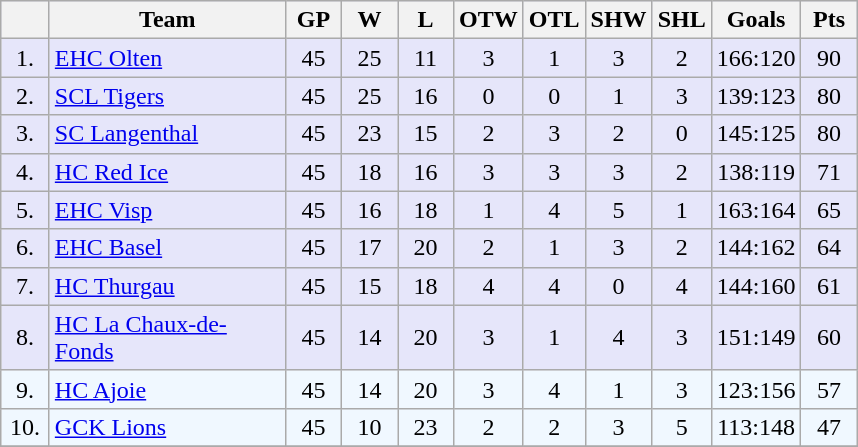<table border="0" cellpadding="1" cellspacing="1" style="text-align: center;" class="wikitable sortable">
<tr style="background:#DDDDFF;">
<th width="25px"></th>
<th width="150px">Team</th>
<th width="30">GP</th>
<th width="30">W</th>
<th width="30">L</th>
<th width="30">OTW</th>
<th width="30">OTL</th>
<th width="30">SHW</th>
<th width="30">SHL</th>
<th width="30">Goals</th>
<th width="30">Pts</th>
</tr>
<tr bgcolor="#e6e6fa">
<td>1.</td>
<td style="text-align: left;"><a href='#'>EHC Olten</a></td>
<td>45</td>
<td>25</td>
<td>11</td>
<td>3</td>
<td>1</td>
<td>3</td>
<td>2</td>
<td>166:120</td>
<td>90</td>
</tr>
<tr bgcolor="#e6e6fa">
<td>2.</td>
<td style="text-align: left;"><a href='#'>SCL Tigers</a></td>
<td>45</td>
<td>25</td>
<td>16</td>
<td>0</td>
<td>0</td>
<td>1</td>
<td>3</td>
<td>139:123</td>
<td>80</td>
</tr>
<tr bgcolor="#e6e6fa">
<td>3.</td>
<td style="text-align: left;"><a href='#'>SC Langenthal</a></td>
<td>45</td>
<td>23</td>
<td>15</td>
<td>2</td>
<td>3</td>
<td>2</td>
<td>0</td>
<td>145:125</td>
<td>80</td>
</tr>
<tr bgcolor="#e6e6fa">
<td>4.</td>
<td style="text-align: left;"><a href='#'>HC Red Ice</a></td>
<td>45</td>
<td>18</td>
<td>16</td>
<td>3</td>
<td>3</td>
<td>3</td>
<td>2</td>
<td>138:119</td>
<td>71</td>
</tr>
<tr bgcolor="#e6e6fa">
<td>5.</td>
<td style="text-align: left;"><a href='#'>EHC Visp</a></td>
<td>45</td>
<td>16</td>
<td>18</td>
<td>1</td>
<td>4</td>
<td>5</td>
<td>1</td>
<td>163:164</td>
<td>65</td>
</tr>
<tr bgcolor="#e6e6fa">
<td>6.</td>
<td style="text-align: left;"><a href='#'>EHC Basel</a></td>
<td>45</td>
<td>17</td>
<td>20</td>
<td>2</td>
<td>1</td>
<td>3</td>
<td>2</td>
<td>144:162</td>
<td>64</td>
</tr>
<tr bgcolor="#e6e6fa">
<td>7.</td>
<td style="text-align: left;"><a href='#'>HC Thurgau</a></td>
<td>45</td>
<td>15</td>
<td>18</td>
<td>4</td>
<td>4</td>
<td>0</td>
<td>4</td>
<td>144:160</td>
<td>61</td>
</tr>
<tr bgcolor="#e6e6fa">
<td>8.</td>
<td style="text-align: left;"><a href='#'>HC La Chaux-de-Fonds</a></td>
<td>45</td>
<td>14</td>
<td>20</td>
<td>3</td>
<td>1</td>
<td>4</td>
<td>3</td>
<td>151:149</td>
<td>60</td>
</tr>
<tr bgcolor="#f0f8ff">
<td>9.</td>
<td style="text-align: left;"><a href='#'>HC Ajoie</a></td>
<td>45</td>
<td>14</td>
<td>20</td>
<td>3</td>
<td>4</td>
<td>1</td>
<td>3</td>
<td>123:156</td>
<td>57</td>
</tr>
<tr bgcolor="#f0f8ff">
<td>10.</td>
<td style="text-align: left;"><a href='#'>GCK Lions</a></td>
<td>45</td>
<td>10</td>
<td>23</td>
<td>2</td>
<td>2</td>
<td>3</td>
<td>5</td>
<td>113:148</td>
<td>47</td>
</tr>
<tr bgcolor="#f0f8ff">
</tr>
</table>
